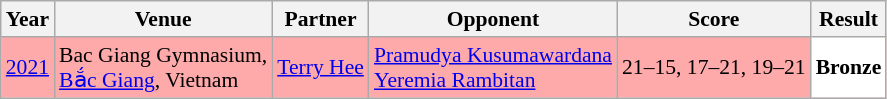<table class="sortable wikitable" style="font-size: 90%;">
<tr>
<th>Year</th>
<th>Venue</th>
<th>Partner</th>
<th>Opponent</th>
<th>Score</th>
<th>Result</th>
</tr>
<tr style="background:#FFAAAA">
<td align="center"><a href='#'>2021</a></td>
<td align="left">Bac Giang Gymnasium,<br><a href='#'>Bắc Giang</a>, Vietnam</td>
<td align="left"> <a href='#'>Terry Hee</a></td>
<td align="left"> <a href='#'>Pramudya Kusumawardana</a><br> <a href='#'>Yeremia Rambitan</a></td>
<td align="left">21–15, 17–21, 19–21</td>
<td style="text-align:left; background:white"> <strong>Bronze</strong></td>
</tr>
</table>
